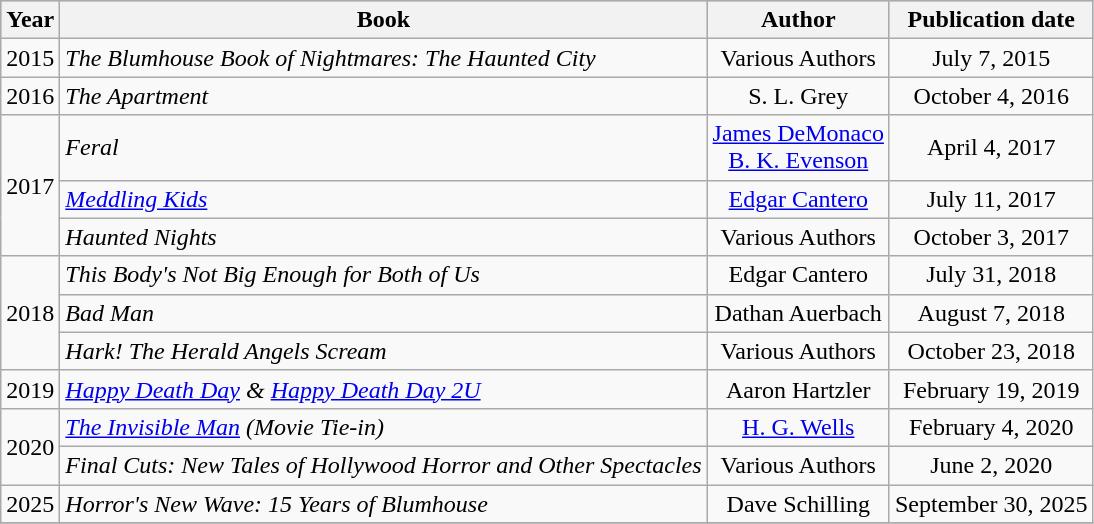<table class="wikitable sortable">
<tr style="background:#b0c4de; text-align:center;">
<th>Year</th>
<th>Book</th>
<th>Author</th>
<th>Publication date</th>
</tr>
<tr>
<td style="text-align:center;">2015</td>
<td style="text-align:left;"><em>The Blumhouse Book of Nightmares: The Haunted City</em></td>
<td style="text-align:center;">Various Authors</td>
<td style="text-align:center;">July 7, 2015</td>
</tr>
<tr>
<td style="text-align:center;">2016</td>
<td style="text-align:left;"><em>The Apartment</em></td>
<td style="text-align:center;">S. L. Grey</td>
<td style="text-align:center;">October 4, 2016</td>
</tr>
<tr>
<td rowspan="3" style="text-align:center;">2017</td>
<td style="text-align:left;"><em>Feral</em></td>
<td style="text-align:center;"><a href='#'>James DeMonaco</a><br><a href='#'>B. K. Evenson</a></td>
<td style="text-align:center;">April 4, 2017</td>
</tr>
<tr>
<td style="text-align:left;"><em><a href='#'>Meddling Kids</a></em></td>
<td style="text-align:center;"><a href='#'>Edgar Cantero</a></td>
<td style="text-align:center;">July 11, 2017</td>
</tr>
<tr>
<td style="text-align:left;"><em>Haunted Nights</em></td>
<td style="text-align:center;">Various Authors</td>
<td style="text-align:center;">October 3, 2017</td>
</tr>
<tr>
<td rowspan="3" style="text-align:center;">2018</td>
<td style="text-align:left;"><em>This Body's Not Big Enough for Both of Us</em></td>
<td style="text-align:center;">Edgar Cantero</td>
<td style="text-align:center;">July 31, 2018</td>
</tr>
<tr>
<td style="text-align:left;"><em>Bad Man</em></td>
<td style="text-align:center;">Dathan Auerbach</td>
<td style="text-align:center;">August 7, 2018</td>
</tr>
<tr>
<td style="text-align:left;"><em>Hark! The Herald Angels Scream</em></td>
<td style="text-align:center;">Various Authors</td>
<td style="text-align:center;">October 23, 2018</td>
</tr>
<tr>
<td style="text-align:center;">2019</td>
<td style="text-align:left;"><em><a href='#'>Happy Death Day</a> & <a href='#'>Happy Death Day 2U</a></em></td>
<td style="text-align:center;">Aaron Hartzler</td>
<td style="text-align:center;">February 19, 2019</td>
</tr>
<tr>
<td rowspan="2" style="text-align:center;">2020</td>
<td style="text-align:left;"><em><a href='#'>The Invisible Man</a> (Movie Tie-in)</em></td>
<td style="text-align:center;"><a href='#'>H. G. Wells</a></td>
<td style="text-align:center;">February 4, 2020</td>
</tr>
<tr>
<td style="text-align:left;"><em>Final Cuts: New Tales of Hollywood Horror and Other Spectacles</em></td>
<td style="text-align:center;">Various Authors</td>
<td style="text-align:center;">June 2, 2020</td>
</tr>
<tr>
<td style="text-align:center;">2025</td>
<td style="text-align:left;"><em>Horror's New Wave: 15 Years of Blumhouse</em></td>
<td style="text-align:center;">Dave Schilling</td>
<td style="text-align:center;">September 30, 2025</td>
</tr>
<tr>
</tr>
</table>
